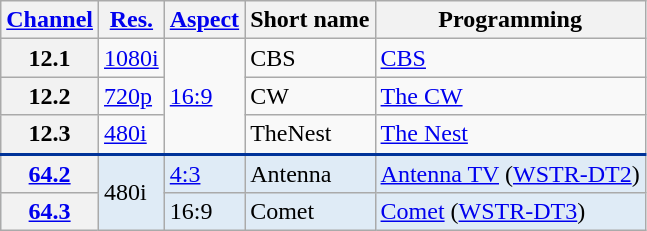<table class="wikitable">
<tr>
<th scope = "col"><a href='#'>Channel</a></th>
<th scope = "col"><a href='#'>Res.</a></th>
<th scope = "col"><a href='#'>Aspect</a></th>
<th scope = "col">Short name</th>
<th scope = "col">Programming</th>
</tr>
<tr>
<th scope = "row">12.1</th>
<td><a href='#'>1080i</a></td>
<td rowspan=3><a href='#'>16:9</a></td>
<td>CBS</td>
<td><a href='#'>CBS</a></td>
</tr>
<tr>
<th scope = "row">12.2</th>
<td><a href='#'>720p</a></td>
<td>CW</td>
<td><a href='#'>The CW</a></td>
</tr>
<tr>
<th scope = "row">12.3</th>
<td><a href='#'>480i</a></td>
<td>TheNest</td>
<td><a href='#'>The Nest</a></td>
</tr>
<tr style="background-color:#DFEBF6; border-top: 2px solid #003399;">
<th scope = "row"><a href='#'>64.2</a></th>
<td rowspan=2>480i</td>
<td><a href='#'>4:3</a></td>
<td>Antenna</td>
<td><a href='#'>Antenna TV</a> (<a href='#'>WSTR-DT2</a>)</td>
</tr>
<tr style="background-color:#DFEBF6;">
<th scope = "row"><a href='#'>64.3</a></th>
<td>16:9</td>
<td>Comet</td>
<td><a href='#'>Comet</a> (<a href='#'>WSTR-DT3</a>)</td>
</tr>
</table>
